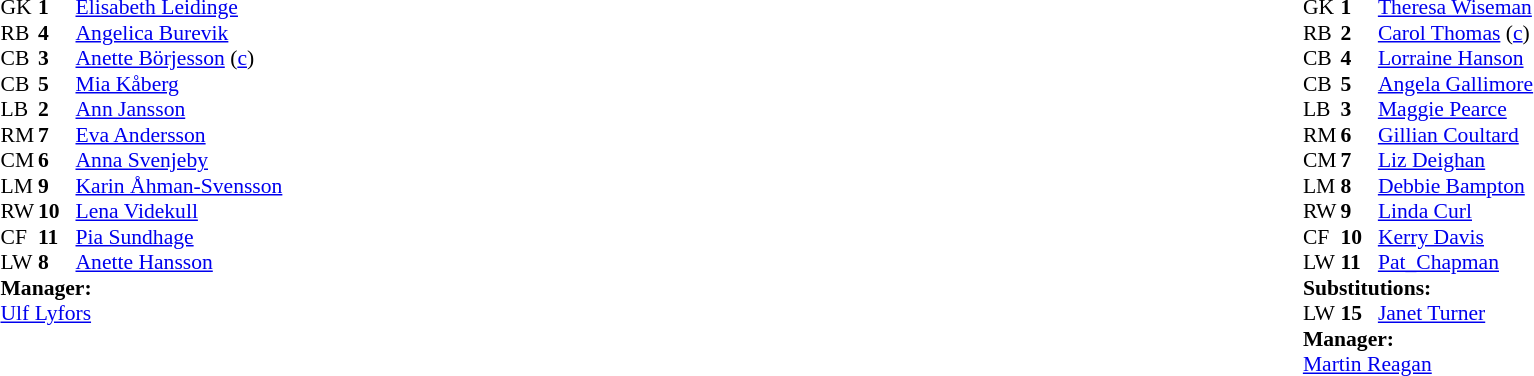<table style="width:100%;">
<tr>
<td style="vertical-align:top; width:40%;"><br><table style="font-size:90%" cellspacing="0" cellpadding="0">
<tr>
<th width="25"></th>
<th width="25"></th>
</tr>
<tr>
<td>GK</td>
<td><strong>1</strong></td>
<td><a href='#'>Elisabeth Leidinge</a></td>
</tr>
<tr>
<td>RB</td>
<td><strong>4</strong></td>
<td><a href='#'>Angelica Burevik</a></td>
</tr>
<tr>
<td>CB</td>
<td><strong>3</strong></td>
<td><a href='#'>Anette Börjesson</a> (<a href='#'>c</a>)</td>
</tr>
<tr>
<td>CB</td>
<td><strong>5</strong></td>
<td><a href='#'>Mia Kåberg</a></td>
</tr>
<tr>
<td>LB</td>
<td><strong>2</strong></td>
<td><a href='#'>Ann Jansson</a></td>
</tr>
<tr>
<td>RM</td>
<td><strong>7</strong></td>
<td><a href='#'>Eva Andersson</a></td>
</tr>
<tr>
<td>CM</td>
<td><strong>6</strong></td>
<td><a href='#'>Anna Svenjeby</a></td>
</tr>
<tr>
<td>LM</td>
<td><strong>9</strong></td>
<td><a href='#'>Karin Åhman-Svensson</a></td>
</tr>
<tr>
<td>RW</td>
<td><strong>10</strong></td>
<td><a href='#'>Lena Videkull</a></td>
</tr>
<tr>
<td>CF</td>
<td><strong>11</strong></td>
<td><a href='#'>Pia Sundhage</a></td>
</tr>
<tr>
<td>LW</td>
<td><strong>8</strong></td>
<td><a href='#'>Anette Hansson</a></td>
</tr>
<tr>
<td colspan=3><strong>Manager:</strong></td>
</tr>
<tr>
<td colspan=3><a href='#'>Ulf Lyfors</a></td>
</tr>
</table>
</td>
<td valign="top"></td>
<td style="vertical-align:top; width:50%;"><br><table style="font-size:90%; margin:auto;" cellspacing="0" cellpadding="0">
<tr>
<th width=25></th>
<th width=25></th>
</tr>
<tr>
<td>GK</td>
<td><strong>1</strong></td>
<td><a href='#'>Theresa Wiseman</a></td>
</tr>
<tr>
<td>RB</td>
<td><strong>2</strong></td>
<td><a href='#'>Carol Thomas</a> (<a href='#'>c</a>)</td>
</tr>
<tr>
<td>CB</td>
<td><strong>4</strong></td>
<td><a href='#'>Lorraine Hanson</a></td>
</tr>
<tr>
<td>CB</td>
<td><strong>5</strong></td>
<td><a href='#'>Angela Gallimore</a></td>
</tr>
<tr>
<td>LB</td>
<td><strong>3</strong></td>
<td><a href='#'>Maggie Pearce</a></td>
</tr>
<tr>
<td>RM</td>
<td><strong>6</strong></td>
<td><a href='#'>Gillian Coultard</a></td>
</tr>
<tr>
<td>CM</td>
<td><strong>7</strong></td>
<td><a href='#'>Liz Deighan</a></td>
</tr>
<tr>
<td>LM</td>
<td><strong>8</strong></td>
<td><a href='#'>Debbie Bampton</a></td>
</tr>
<tr>
<td>RW</td>
<td><strong>9</strong></td>
<td><a href='#'>Linda Curl</a></td>
</tr>
<tr>
<td>CF</td>
<td><strong>10</strong></td>
<td><a href='#'>Kerry Davis</a></td>
</tr>
<tr>
<td>LW</td>
<td><strong>11</strong></td>
<td><a href='#'>Pat_Chapman</a></td>
<td></td>
<td></td>
</tr>
<tr>
<td colspan=3><strong>Substitutions:</strong></td>
</tr>
<tr>
<td>LW</td>
<td><strong>15</strong></td>
<td><a href='#'>Janet Turner</a></td>
<td></td>
<td></td>
</tr>
<tr>
<td colspan=3><strong>Manager:</strong></td>
</tr>
<tr>
<td colspan=3><a href='#'>Martin Reagan</a></td>
</tr>
</table>
</td>
</tr>
</table>
